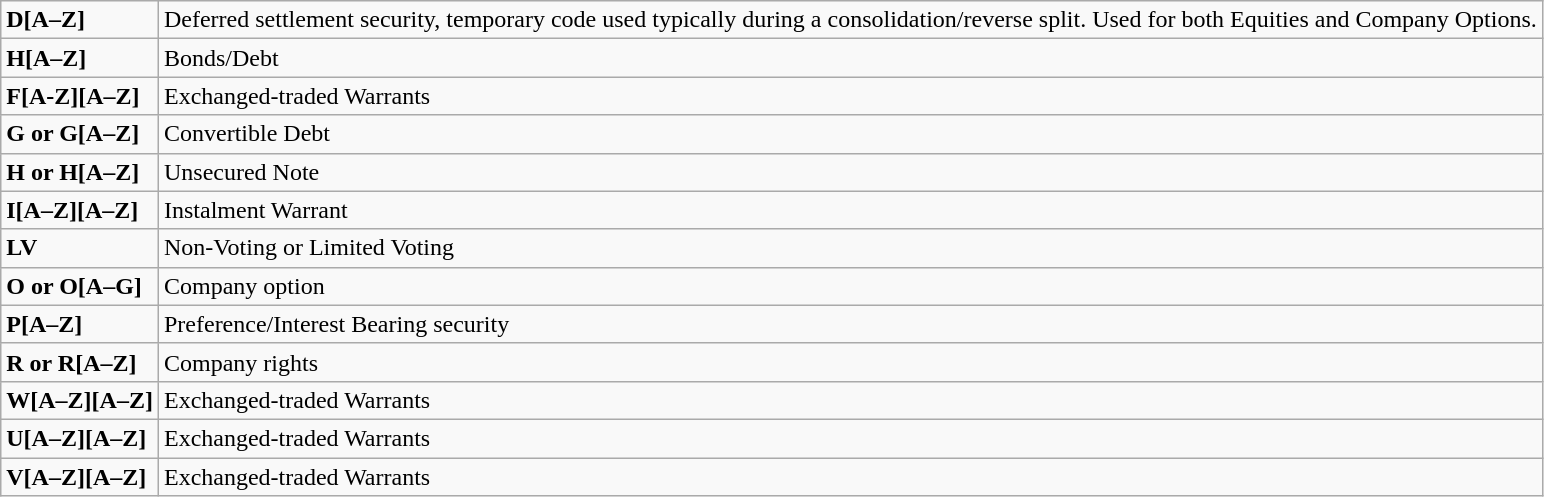<table class="wikitable">
<tr>
<td><strong>D[A–Z]</strong></td>
<td>Deferred settlement security, temporary code used typically during a consolidation/reverse split.  Used for both Equities and Company Options.</td>
</tr>
<tr>
<td><strong>H[A–Z]</strong></td>
<td>Bonds/Debt</td>
</tr>
<tr>
<td><strong>F[A-Z][A–Z]</strong></td>
<td>Exchanged-traded Warrants</td>
</tr>
<tr>
<td><strong>G or G[A–Z]</strong></td>
<td>Convertible Debt</td>
</tr>
<tr>
<td><strong>H or H[A–Z]</strong></td>
<td>Unsecured Note</td>
</tr>
<tr>
<td><strong>I[A–Z][A–Z]</strong></td>
<td>Instalment Warrant</td>
</tr>
<tr>
<td><strong>LV</strong></td>
<td>Non-Voting or Limited Voting</td>
</tr>
<tr>
<td><strong>O or O[A–G]</strong></td>
<td>Company option</td>
</tr>
<tr>
<td><strong>P[A–Z]</strong></td>
<td>Preference/Interest Bearing security</td>
</tr>
<tr>
<td><strong>R or R[A–Z]</strong></td>
<td>Company rights</td>
</tr>
<tr>
<td><strong>W[A–Z][A–Z]</strong></td>
<td>Exchanged-traded Warrants</td>
</tr>
<tr>
<td><strong>U[A–Z][A–Z]</strong></td>
<td>Exchanged-traded Warrants</td>
</tr>
<tr>
<td><strong>V[A–Z][A–Z]</strong></td>
<td>Exchanged-traded Warrants</td>
</tr>
</table>
